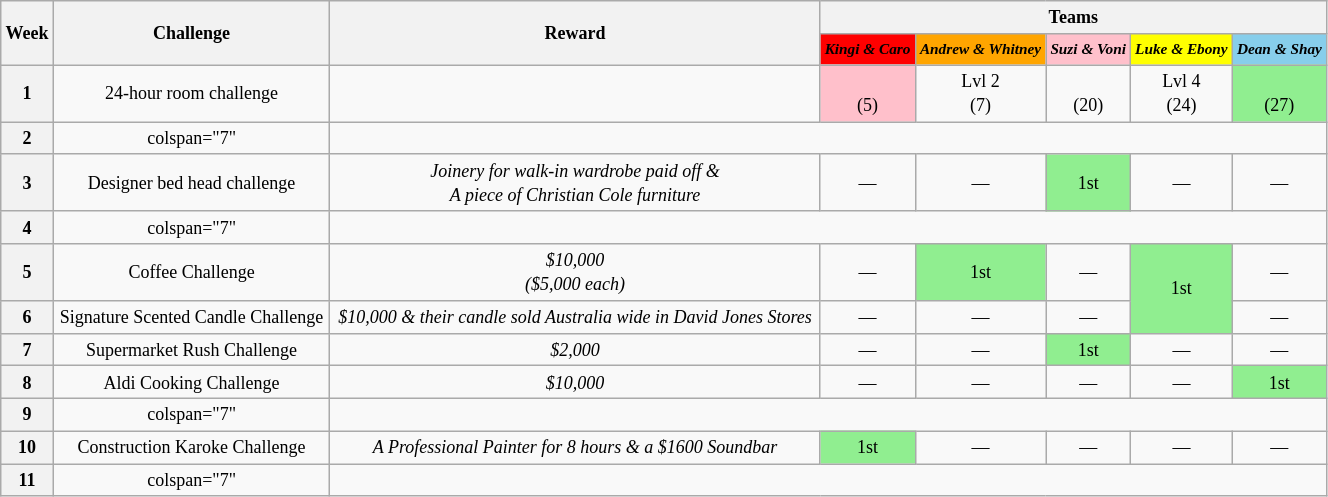<table class="wikitable" style="text-align: center; font-size: 9pt; line-height:16px; width:70%">
<tr>
<th scope="col" rowspan="2">Week</th>
<th scope="col" rowspan="2">Challenge</th>
<th scope="col" rowspan="2">Reward</th>
<th scope="col" colspan="5">Teams</th>
</tr>
<tr>
<th style="background-color:red; font-size:85%;"><em>Kingi & Caro</em></th>
<th style="background-color:orange; font-size:85%;"><em>Andrew & Whitney</em></th>
<th style="background-color:pink; font-size:85%;"><em>Suzi & Voni</em></th>
<th style="background-color:yellow; font-size:85%;"><em>Luke & Ebony</em></th>
<th style="background-color:skyblue; font-size:85%;"><em>Dean & Shay</em></th>
</tr>
<tr>
<th>1</th>
<td>24-hour room challenge</td>
<td></td>
<td bgcolor="pink"><br>(5)</td>
<td>Lvl 2<br>(7)</td>
<td><br>(20)</td>
<td>Lvl 4<br>(24)</td>
<td bgcolor="lightgreen"><br>(27)</td>
</tr>
<tr>
<th>2</th>
<td>colspan="7" </td>
</tr>
<tr>
<th>3</th>
<td>Designer bed head challenge</td>
<td><em>Joinery for walk-in wardrobe paid off &<br>A piece of Christian Cole furniture</em></td>
<td>—</td>
<td>—</td>
<td bgcolor="lightgreen">1st</td>
<td>—</td>
<td>—</td>
</tr>
<tr>
<th>4</th>
<td>colspan="7" </td>
</tr>
<tr>
<th>5</th>
<td>Coffee Challenge</td>
<td><em>$10,000<br>($5,000 each)</em></td>
<td>—</td>
<td bgcolor="lightgreen">1st</td>
<td>—</td>
<td rowspan="2" bgcolor="lightgreen">1st</td>
<td>—</td>
</tr>
<tr>
<th>6</th>
<td>Signature Scented Candle Challenge</td>
<td><em>$10,000 & their candle sold Australia wide in David Jones Stores</em></td>
<td>—</td>
<td>—</td>
<td>—</td>
<td>—</td>
</tr>
<tr>
<th>7</th>
<td>Supermarket Rush Challenge</td>
<td><em>$2,000</em></td>
<td>—</td>
<td>—</td>
<td bgcolor="lightgreen">1st</td>
<td>—</td>
<td>—</td>
</tr>
<tr>
<th>8</th>
<td>Aldi Cooking Challenge</td>
<td><em>$10,000</em></td>
<td>—</td>
<td>—</td>
<td>—</td>
<td>—</td>
<td bgcolor="lightgreen">1st</td>
</tr>
<tr>
<th>9</th>
<td>colspan="7" </td>
</tr>
<tr>
<th>10</th>
<td>Construction Karoke Challenge</td>
<td><em>A Professional Painter for 8 hours & a $1600 Soundbar</em></td>
<td bgcolor="lightgreen">1st</td>
<td>—</td>
<td>—</td>
<td>—</td>
<td>—</td>
</tr>
<tr>
<th>11</th>
<td>colspan="7" </td>
</tr>
</table>
